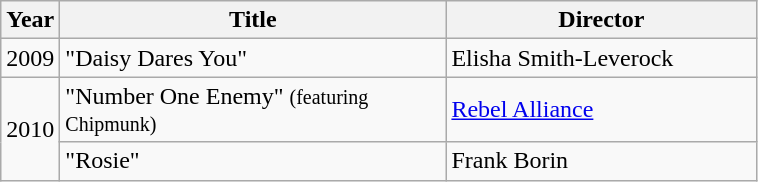<table class="wikitable">
<tr>
<th>Year</th>
<th style="width:250px;">Title</th>
<th style="width:200px;">Director</th>
</tr>
<tr>
<td>2009</td>
<td>"Daisy Dares You"</td>
<td>Elisha Smith-Leverock</td>
</tr>
<tr>
<td rowspan="2">2010</td>
<td>"Number One Enemy" <small>(featuring Chipmunk)</small></td>
<td><a href='#'>Rebel Alliance</a></td>
</tr>
<tr>
<td>"Rosie"</td>
<td>Frank Borin</td>
</tr>
</table>
